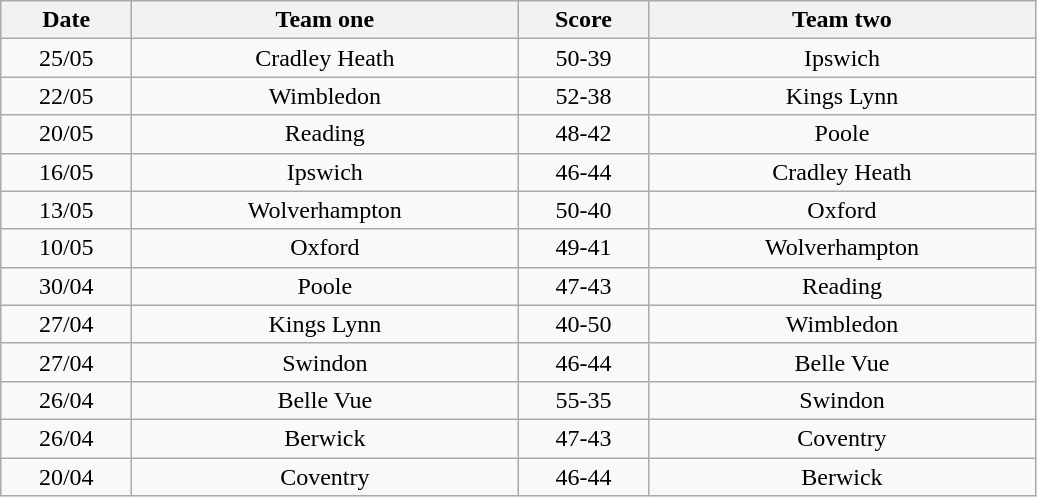<table class="wikitable" style="text-align: center">
<tr>
<th width=80>Date</th>
<th width=250>Team one</th>
<th width=80>Score</th>
<th width=250>Team two</th>
</tr>
<tr>
<td>25/05</td>
<td>Cradley Heath</td>
<td>50-39</td>
<td>Ipswich</td>
</tr>
<tr>
<td>22/05</td>
<td>Wimbledon</td>
<td>52-38</td>
<td>Kings Lynn</td>
</tr>
<tr>
<td>20/05</td>
<td>Reading</td>
<td>48-42</td>
<td>Poole</td>
</tr>
<tr>
<td>16/05</td>
<td>Ipswich</td>
<td>46-44</td>
<td>Cradley Heath</td>
</tr>
<tr>
<td>13/05</td>
<td>Wolverhampton</td>
<td>50-40</td>
<td>Oxford</td>
</tr>
<tr>
<td>10/05</td>
<td>Oxford</td>
<td>49-41</td>
<td>Wolverhampton</td>
</tr>
<tr>
<td>30/04</td>
<td>Poole</td>
<td>47-43</td>
<td>Reading</td>
</tr>
<tr>
<td>27/04</td>
<td>Kings Lynn</td>
<td>40-50</td>
<td>Wimbledon</td>
</tr>
<tr>
<td>27/04</td>
<td>Swindon</td>
<td>46-44</td>
<td>Belle Vue</td>
</tr>
<tr>
<td>26/04</td>
<td>Belle Vue</td>
<td>55-35</td>
<td>Swindon</td>
</tr>
<tr>
<td>26/04</td>
<td>Berwick</td>
<td>47-43</td>
<td>Coventry</td>
</tr>
<tr>
<td>20/04</td>
<td>Coventry</td>
<td>46-44</td>
<td>Berwick</td>
</tr>
</table>
